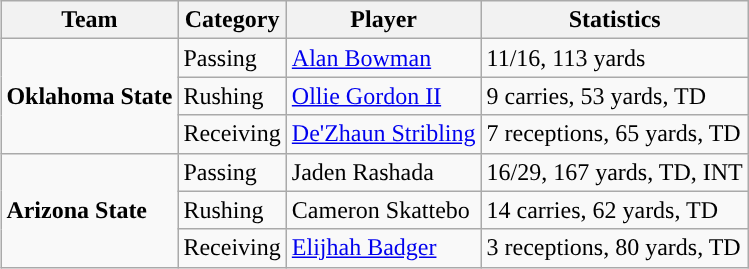<table class="wikitable" style="float: right;">
<tr>
<th>Team</th>
<th>Category</th>
<th>Player</th>
<th>Statistics</th>
</tr>
<tr>
<td rowspan=3><strong>Oklahoma State</strong></td>
<td>Passing</td>
<td><a href='#'>Alan Bowman</a></td>
<td>11/16, 113 yards</td>
</tr>
<tr>
<td>Rushing</td>
<td><a href='#'>Ollie Gordon II</a></td>
<td>9 carries, 53 yards, TD</td>
</tr>
<tr>
<td>Receiving</td>
<td><a href='#'>De'Zhaun Stribling</a></td>
<td>7 receptions, 65 yards, TD</td>
</tr>
<tr>
<td rowspan=3><strong>Arizona State</strong></td>
<td>Passing</td>
<td>Jaden Rashada</td>
<td>16/29, 167 yards, TD, INT</td>
</tr>
<tr>
<td>Rushing</td>
<td>Cameron Skattebo</td>
<td>14 carries, 62 yards, TD</td>
</tr>
<tr>
<td>Receiving</td>
<td><a href='#'>Elijhah Badger</a></td>
<td>3 receptions, 80 yards, TD</td>
</tr>
</table>
